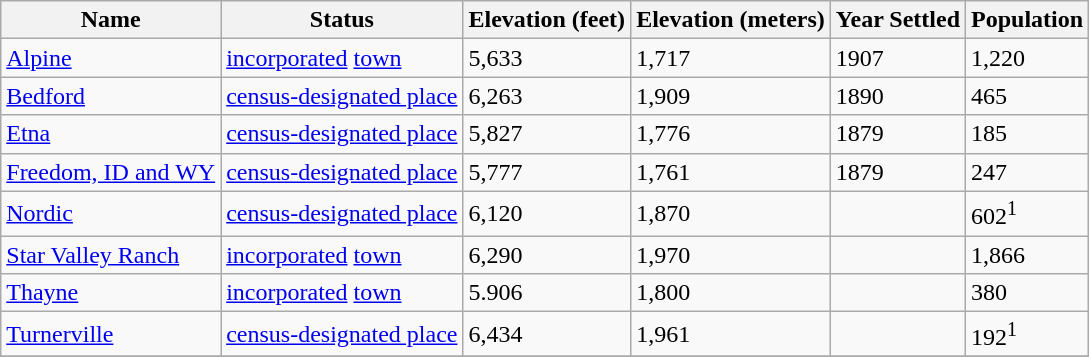<table class="wikitable sortable">
<tr>
<th>Name</th>
<th>Status</th>
<th>Elevation (feet)</th>
<th>Elevation (meters)</th>
<th>Year Settled</th>
<th>Population</th>
</tr>
<tr>
<td><a href='#'>Alpine</a></td>
<td><a href='#'>incorporated</a> <a href='#'>town</a></td>
<td>5,633</td>
<td>1,717</td>
<td>1907</td>
<td>1,220</td>
</tr>
<tr>
<td><a href='#'>Bedford</a></td>
<td><a href='#'>census-designated place</a></td>
<td>6,263</td>
<td>1,909</td>
<td>1890</td>
<td>465</td>
</tr>
<tr>
<td><a href='#'>Etna</a></td>
<td><a href='#'>census-designated place</a></td>
<td>5,827</td>
<td>1,776</td>
<td>1879</td>
<td>185</td>
</tr>
<tr>
<td><a href='#'>Freedom, ID and WY</a></td>
<td><a href='#'>census-designated place</a></td>
<td>5,777</td>
<td>1,761</td>
<td>1879</td>
<td>247</td>
</tr>
<tr>
<td><a href='#'>Nordic</a></td>
<td><a href='#'>census-designated place</a></td>
<td>6,120</td>
<td>1,870</td>
<td></td>
<td>602<sup>1</sup></td>
</tr>
<tr>
<td><a href='#'>Star Valley Ranch</a></td>
<td><a href='#'>incorporated</a> <a href='#'>town</a></td>
<td>6,290</td>
<td>1,970</td>
<td></td>
<td>1,866</td>
</tr>
<tr>
<td><a href='#'>Thayne</a></td>
<td><a href='#'>incorporated</a> <a href='#'>town</a></td>
<td>5.906</td>
<td>1,800</td>
<td></td>
<td>380</td>
</tr>
<tr>
<td><a href='#'>Turnerville</a></td>
<td><a href='#'>census-designated place</a></td>
<td>6,434</td>
<td>1,961</td>
<td></td>
<td>192<sup>1</sup></td>
</tr>
<tr>
</tr>
</table>
